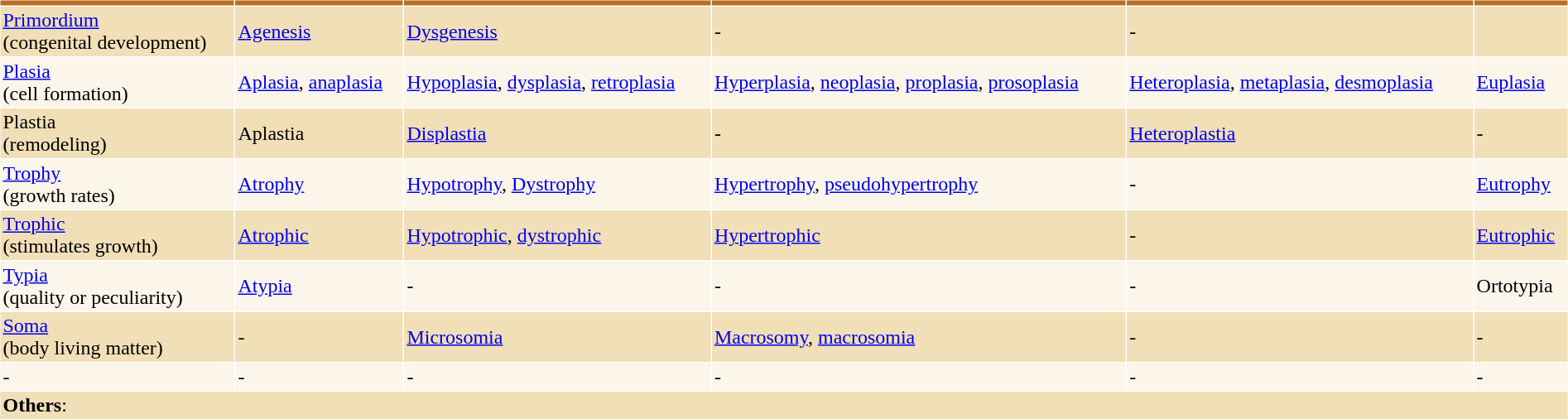<table style="width:100%" valign="top" cellspacing="1" cellpadding="2" align="center">
<tr bgcolor=#BA6E23>
<th></th>
<th></th>
<th></th>
<th></th>
<th></th>
<th></th>
</tr>
<tr bgcolor=#F1DFB8>
<td><a href='#'>Primordium</a><br> (congenital development)</td>
<td><a href='#'>Agenesis</a></td>
<td><a href='#'>Dysgenesis</a></td>
<td>-</td>
<td>-</td>
<td></td>
</tr>
<tr bgcolor=#FBF5EA>
<td><a href='#'>Plasia</a><br> (cell formation)</td>
<td><a href='#'>Aplasia</a>, <a href='#'>anaplasia</a></td>
<td><a href='#'>Hypoplasia</a>, <a href='#'>dysplasia</a>, <a href='#'>retroplasia</a></td>
<td><a href='#'>Hyperplasia</a>, <a href='#'>neoplasia</a>, <a href='#'>proplasia</a>, <a href='#'>prosoplasia</a></td>
<td><a href='#'>Heteroplasia</a>, <a href='#'>metaplasia</a>, <a href='#'>desmoplasia</a></td>
<td><a href='#'>Euplasia</a></td>
</tr>
<tr bgcolor=#F1DFB8>
<td>Plastia<br> (remodeling)</td>
<td>Aplastia</td>
<td><a href='#'>Displastia</a></td>
<td>-</td>
<td><a href='#'>Heteroplastia</a></td>
<td>-</td>
</tr>
<tr bgcolor=#FBF5EA>
<td><a href='#'>Trophy</a><br> (growth rates)</td>
<td><a href='#'>Atrophy</a></td>
<td><a href='#'>Hypotrophy</a>, <a href='#'>Dystrophy</a></td>
<td><a href='#'>Hypertrophy</a>, <a href='#'>pseudohypertrophy</a></td>
<td>-</td>
<td><a href='#'>Eutrophy</a></td>
</tr>
<tr bgcolor=#F1DFB8>
<td><a href='#'>Trophic</a><br> (stimulates growth)</td>
<td><a href='#'>Atrophic</a></td>
<td><a href='#'>Hypotrophic</a>, <a href='#'>dystrophic</a></td>
<td><a href='#'>Hypertrophic</a></td>
<td>-</td>
<td><a href='#'>Eutrophic</a></td>
</tr>
<tr bgcolor=#FBF5EA>
<td><a href='#'>Typia</a><br> (quality or peculiarity)</td>
<td><a href='#'>Atypia</a></td>
<td>-</td>
<td>-</td>
<td>-</td>
<td>Ortotypia</td>
</tr>
<tr bgcolor=#F1DFB8>
<td><a href='#'>Soma</a><br> (body living matter)</td>
<td>-</td>
<td><a href='#'>Microsomia</a></td>
<td><a href='#'>Macrosomy</a>, <a href='#'>macrosomia</a></td>
<td>-</td>
<td>-</td>
</tr>
<tr bgcolor=#FBF5EA>
<td>-</td>
<td>-</td>
<td>-</td>
<td>-</td>
<td>-</td>
<td>-</td>
</tr>
<tr bgcolor=#F1DFB8>
<td colspan="14"><strong>Others</strong>:</td>
</tr>
</table>
